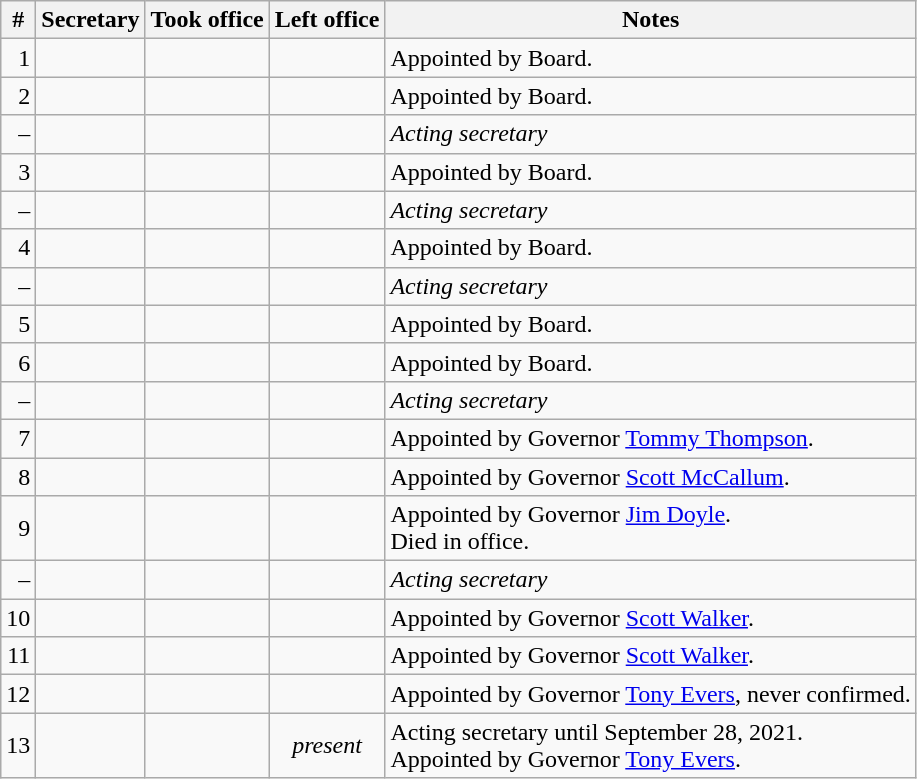<table class="wikitable sortable" style="text-align:right;">
<tr>
<th>#</th>
<th>Secretary</th>
<th>Took office</th>
<th>Left office</th>
<th>Notes</th>
</tr>
<tr>
<td>1</td>
<td align="left"></td>
<td></td>
<td></td>
<td align="left">Appointed by Board.</td>
</tr>
<tr>
<td>2</td>
<td align="left"></td>
<td></td>
<td></td>
<td align="left">Appointed by Board.</td>
</tr>
<tr>
<td>–</td>
<td align="left"></td>
<td></td>
<td></td>
<td align="left"><em>Acting secretary</em></td>
</tr>
<tr>
<td>3</td>
<td align="left"></td>
<td></td>
<td></td>
<td align="left">Appointed by Board.</td>
</tr>
<tr>
<td>–</td>
<td align="left"></td>
<td></td>
<td></td>
<td align="left"><em>Acting secretary</em></td>
</tr>
<tr>
<td>4</td>
<td align="left"></td>
<td></td>
<td></td>
<td align="left">Appointed by Board.</td>
</tr>
<tr>
<td>–</td>
<td align="left"></td>
<td></td>
<td></td>
<td align="left"><em>Acting secretary</em></td>
</tr>
<tr>
<td>5</td>
<td align="left"></td>
<td></td>
<td></td>
<td align="left">Appointed by Board.</td>
</tr>
<tr>
<td>6</td>
<td align="left"></td>
<td></td>
<td></td>
<td align="left">Appointed by Board.</td>
</tr>
<tr>
<td>–</td>
<td align="left"></td>
<td></td>
<td></td>
<td align="left"><em>Acting secretary</em></td>
</tr>
<tr>
<td>7</td>
<td align="left"></td>
<td></td>
<td></td>
<td align="left">Appointed by Governor <a href='#'>Tommy Thompson</a>.</td>
</tr>
<tr>
<td>8</td>
<td align="left"></td>
<td></td>
<td></td>
<td align="left">Appointed by Governor <a href='#'>Scott McCallum</a>.</td>
</tr>
<tr>
<td>9</td>
<td align="left"></td>
<td></td>
<td></td>
<td align="left">Appointed by Governor <a href='#'>Jim Doyle</a>.<br>Died in office.</td>
</tr>
<tr>
<td>–</td>
<td align="left"></td>
<td></td>
<td></td>
<td align="left"><em>Acting secretary</em></td>
</tr>
<tr>
<td>10</td>
<td align="left"></td>
<td></td>
<td></td>
<td align="left">Appointed by Governor <a href='#'>Scott Walker</a>.</td>
</tr>
<tr>
<td>11</td>
<td align="left"></td>
<td></td>
<td></td>
<td align="left">Appointed by Governor <a href='#'>Scott Walker</a>.</td>
</tr>
<tr>
<td>12</td>
<td align="left"></td>
<td></td>
<td></td>
<td align="left">Appointed by Governor <a href='#'>Tony Evers</a>, never confirmed.</td>
</tr>
<tr>
<td>13</td>
<td align="left"></td>
<td></td>
<td align="center"><em>present</em></td>
<td align="left">Acting secretary until September 28, 2021.<br>Appointed by Governor <a href='#'>Tony Evers</a>.</td>
</tr>
</table>
